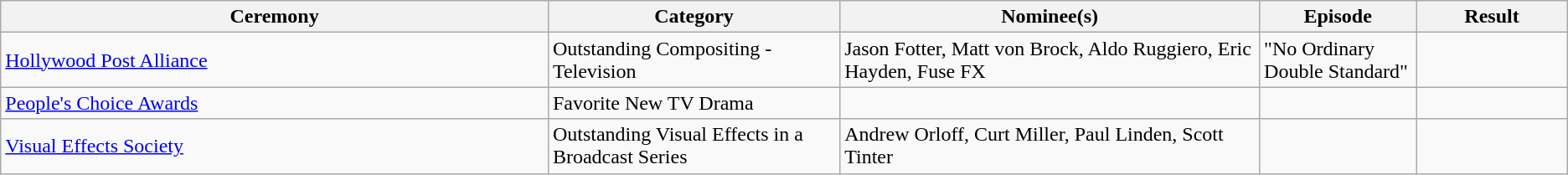<table class="wikitable">
<tr>
<th style="width:400pt;">Ceremony</th>
<th style="width:200pt;">Category</th>
<th style="width:300pt;">Nominee(s)</th>
<th style="width:100pt;">Episode</th>
<th style="width:100pt;">Result</th>
</tr>
<tr>
<td><a href='#'>Hollywood Post Alliance</a></td>
<td>Outstanding Compositing - Television</td>
<td>Jason Fotter, Matt von Brock, Aldo Ruggiero, Eric Hayden, Fuse FX</td>
<td>"No Ordinary Double Standard"</td>
<td></td>
</tr>
<tr>
<td><a href='#'>People's Choice Awards</a></td>
<td>Favorite New TV Drama</td>
<td></td>
<td></td>
<td></td>
</tr>
<tr>
<td><a href='#'>Visual Effects Society</a></td>
<td>Outstanding Visual Effects in a Broadcast Series</td>
<td>Andrew Orloff, Curt Miller, Paul Linden, Scott Tinter</td>
<td></td>
<td></td>
</tr>
</table>
